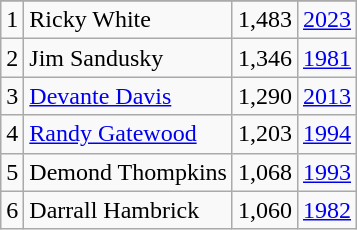<table class="wikitable">
<tr>
</tr>
<tr>
<td>1</td>
<td>Ricky White</td>
<td>1,483</td>
<td><a href='#'>2023</a></td>
</tr>
<tr>
<td>2</td>
<td>Jim Sandusky</td>
<td>1,346</td>
<td><a href='#'>1981</a></td>
</tr>
<tr>
<td>3</td>
<td><a href='#'>Devante Davis</a></td>
<td>1,290</td>
<td><a href='#'>2013</a></td>
</tr>
<tr>
<td>4</td>
<td><a href='#'>Randy Gatewood</a></td>
<td>1,203</td>
<td><a href='#'>1994</a></td>
</tr>
<tr>
<td>5</td>
<td>Demond Thompkins</td>
<td>1,068</td>
<td><a href='#'>1993</a></td>
</tr>
<tr>
<td>6</td>
<td>Darrall Hambrick</td>
<td>1,060</td>
<td><a href='#'>1982</a></td>
</tr>
</table>
